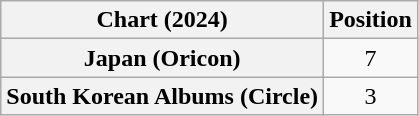<table class="wikitable sortable plainrowheaders" style="text-align:center">
<tr>
<th scope="col">Chart (2024)</th>
<th scope="col">Position</th>
</tr>
<tr>
<th scope="row">Japan (Oricon)</th>
<td>7</td>
</tr>
<tr>
<th scope="row">South Korean Albums (Circle)</th>
<td>3</td>
</tr>
</table>
